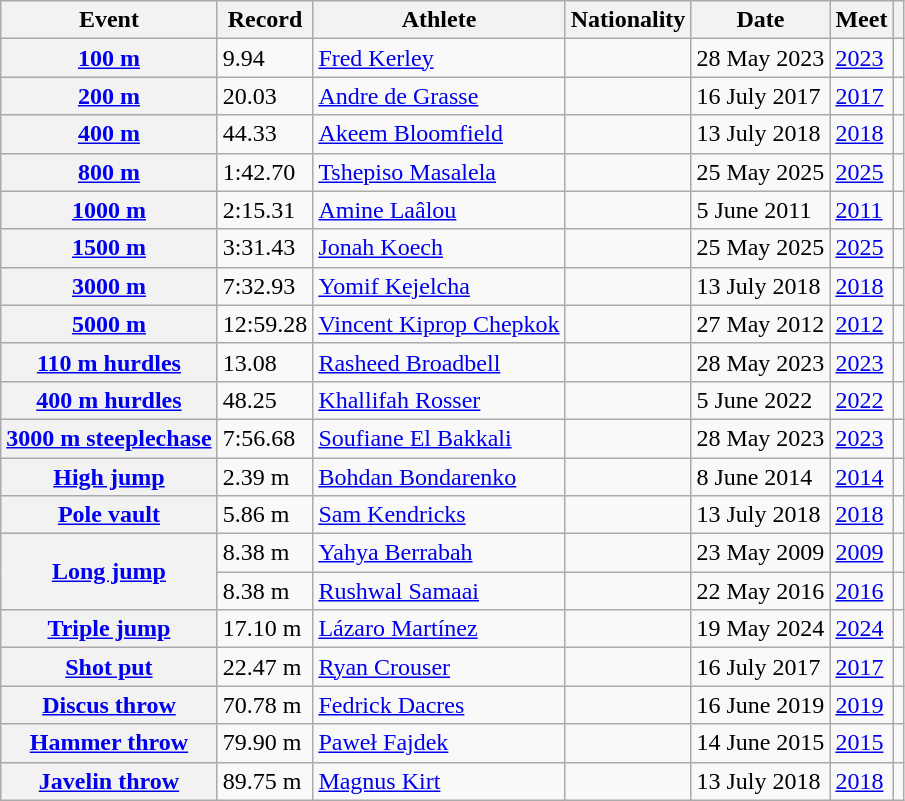<table class="wikitable plainrowheaders sticky-header">
<tr>
<th scope="col">Event</th>
<th scope="col">Record</th>
<th scope="col">Athlete</th>
<th scope="col">Nationality</th>
<th scope="col">Date</th>
<th scope="col">Meet</th>
<th scope="col"></th>
</tr>
<tr>
<th scope="row"><a href='#'>100 m</a></th>
<td>9.94 </td>
<td><a href='#'>Fred Kerley</a></td>
<td></td>
<td>28 May 2023</td>
<td><a href='#'>2023</a></td>
<td></td>
</tr>
<tr>
<th scope="row"><a href='#'>200 m</a></th>
<td>20.03 </td>
<td><a href='#'>Andre de Grasse</a></td>
<td></td>
<td>16 July 2017</td>
<td><a href='#'>2017</a></td>
<td></td>
</tr>
<tr>
<th scope="row"><a href='#'>400 m</a></th>
<td>44.33</td>
<td><a href='#'>Akeem Bloomfield</a></td>
<td></td>
<td>13 July 2018</td>
<td><a href='#'>2018</a></td>
<td></td>
</tr>
<tr>
<th scope="row"><a href='#'>800 m</a></th>
<td>1:42.70</td>
<td><a href='#'>Tshepiso Masalela</a></td>
<td></td>
<td>25 May 2025</td>
<td><a href='#'>2025</a></td>
<td></td>
</tr>
<tr>
<th scope="row"><a href='#'>1000 m</a></th>
<td>2:15.31</td>
<td><a href='#'>Amine Laâlou</a></td>
<td></td>
<td>5 June 2011</td>
<td><a href='#'>2011</a></td>
<td></td>
</tr>
<tr>
<th scope="row"><a href='#'>1500 m</a></th>
<td>3:31.43</td>
<td><a href='#'>Jonah Koech</a></td>
<td></td>
<td>25 May 2025</td>
<td><a href='#'>2025</a></td>
<td></td>
</tr>
<tr>
<th scope="row"><a href='#'>3000 m</a></th>
<td>7:32.93</td>
<td><a href='#'>Yomif Kejelcha</a></td>
<td></td>
<td>13 July 2018</td>
<td><a href='#'>2018</a></td>
<td></td>
</tr>
<tr>
<th scope="row"><a href='#'>5000 m</a></th>
<td>12:59.28</td>
<td><a href='#'>Vincent Kiprop Chepkok</a></td>
<td></td>
<td>27 May 2012</td>
<td><a href='#'>2012</a></td>
<td></td>
</tr>
<tr>
<th scope="row"><a href='#'>110 m hurdles</a></th>
<td>13.08 </td>
<td><a href='#'>Rasheed Broadbell</a></td>
<td></td>
<td>28 May 2023</td>
<td><a href='#'>2023</a></td>
<td></td>
</tr>
<tr>
<th scope="row"><a href='#'>400 m hurdles</a></th>
<td>48.25</td>
<td><a href='#'>Khallifah Rosser</a></td>
<td></td>
<td>5 June 2022</td>
<td><a href='#'>2022</a></td>
<td></td>
</tr>
<tr>
<th scope="row"><a href='#'>3000 m steeplechase</a></th>
<td>7:56.68</td>
<td><a href='#'>Soufiane El Bakkali</a></td>
<td></td>
<td>28 May 2023</td>
<td><a href='#'>2023</a></td>
<td></td>
</tr>
<tr>
<th scope="row"><a href='#'>High jump</a></th>
<td>2.39 m</td>
<td><a href='#'>Bohdan Bondarenko</a></td>
<td></td>
<td>8 June 2014</td>
<td><a href='#'>2014</a></td>
<td></td>
</tr>
<tr>
<th scope="row"><a href='#'>Pole vault</a></th>
<td>5.86 m</td>
<td><a href='#'>Sam Kendricks</a></td>
<td></td>
<td>13 July 2018</td>
<td><a href='#'>2018</a></td>
<td></td>
</tr>
<tr>
<th scope="rowgroup" rowspan="2"><a href='#'>Long jump</a></th>
<td>8.38 m </td>
<td><a href='#'>Yahya Berrabah</a></td>
<td></td>
<td>23 May 2009</td>
<td><a href='#'>2009</a></td>
<td></td>
</tr>
<tr>
<td>8.38 m </td>
<td><a href='#'>Rushwal Samaai</a></td>
<td></td>
<td>22 May 2016</td>
<td><a href='#'>2016</a></td>
<td></td>
</tr>
<tr>
<th scope="row"><a href='#'>Triple jump</a></th>
<td>17.10 m </td>
<td><a href='#'>Lázaro Martínez</a></td>
<td></td>
<td>19 May 2024</td>
<td><a href='#'>2024</a></td>
<td></td>
</tr>
<tr>
<th scope="row"><a href='#'>Shot put</a></th>
<td>22.47 m</td>
<td><a href='#'>Ryan Crouser</a></td>
<td></td>
<td>16 July 2017</td>
<td><a href='#'>2017</a></td>
<td></td>
</tr>
<tr>
<th scope="row"><a href='#'>Discus throw</a></th>
<td>70.78 m</td>
<td><a href='#'>Fedrick Dacres</a></td>
<td></td>
<td>16 June 2019</td>
<td><a href='#'>2019</a></td>
<td></td>
</tr>
<tr>
<th scope="row"><a href='#'>Hammer throw</a></th>
<td>79.90 m</td>
<td><a href='#'>Paweł Fajdek</a></td>
<td></td>
<td>14 June 2015</td>
<td><a href='#'>2015</a></td>
<td></td>
</tr>
<tr>
<th scope="row"><a href='#'>Javelin throw</a></th>
<td>89.75 m</td>
<td><a href='#'>Magnus Kirt</a></td>
<td></td>
<td>13 July 2018</td>
<td><a href='#'>2018</a></td>
<td></td>
</tr>
</table>
